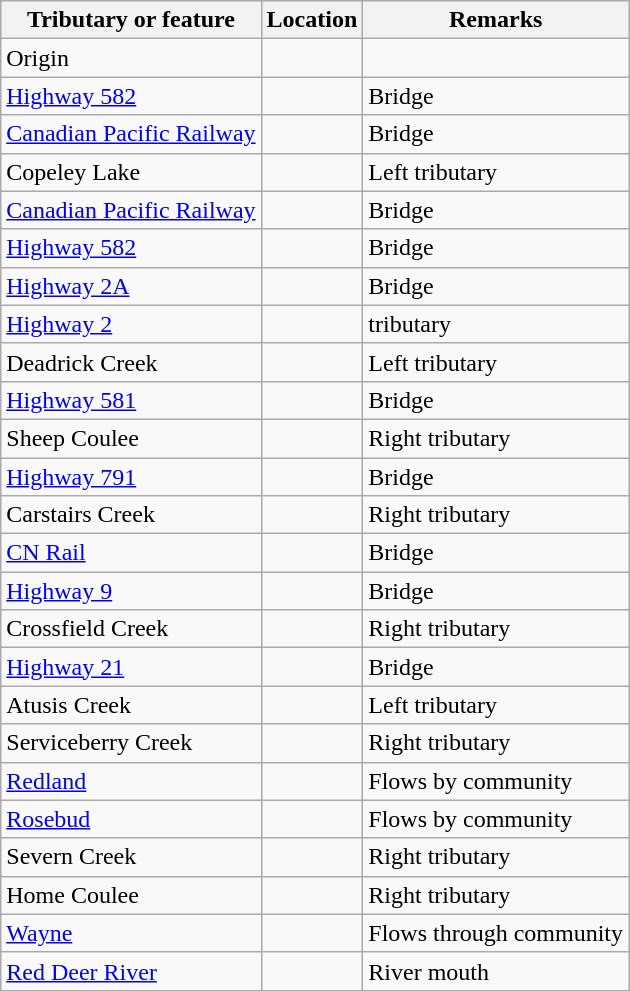<table class=wikitable>
<tr>
<th>Tributary or feature</th>
<th>Location</th>
<th>Remarks</th>
</tr>
<tr>
<td>Origin</td>
<td><small></small></td>
<td></td>
</tr>
<tr>
<td><a href='#'>Highway 582</a></td>
<td><small></small></td>
<td>Bridge</td>
</tr>
<tr>
<td><a href='#'>Canadian Pacific Railway</a></td>
<td><small></small></td>
<td>Bridge</td>
</tr>
<tr>
<td>Copeley Lake</td>
<td><small></small></td>
<td>Left tributary</td>
</tr>
<tr>
<td><a href='#'>Canadian Pacific Railway</a></td>
<td><small></small></td>
<td>Bridge</td>
</tr>
<tr>
<td><a href='#'>Highway 582</a></td>
<td><small></small></td>
<td>Bridge</td>
</tr>
<tr>
<td><a href='#'>Highway 2A</a></td>
<td><small></small></td>
<td>Bridge</td>
</tr>
<tr>
<td><a href='#'>Highway 2</a></td>
<td><small></small></td>
<td>tributary</td>
</tr>
<tr>
<td>Deadrick Creek</td>
<td><small></small></td>
<td>Left tributary</td>
</tr>
<tr>
<td><a href='#'>Highway 581</a></td>
<td><small></small></td>
<td>Bridge</td>
</tr>
<tr>
<td>Sheep Coulee</td>
<td><small></small></td>
<td>Right tributary</td>
</tr>
<tr>
<td><a href='#'>Highway 791</a></td>
<td><small></small></td>
<td>Bridge</td>
</tr>
<tr>
<td>Carstairs Creek</td>
<td><small></small></td>
<td>Right tributary</td>
</tr>
<tr>
<td><a href='#'>CN Rail</a></td>
<td><small></small></td>
<td>Bridge</td>
</tr>
<tr>
<td><a href='#'>Highway 9</a></td>
<td><small></small></td>
<td>Bridge</td>
</tr>
<tr>
<td>Crossfield Creek</td>
<td><small></small></td>
<td>Right tributary</td>
</tr>
<tr>
<td><a href='#'>Highway 21</a></td>
<td><small></small></td>
<td>Bridge</td>
</tr>
<tr>
<td>Atusis Creek</td>
<td><small></small></td>
<td>Left tributary</td>
</tr>
<tr>
<td>Serviceberry Creek</td>
<td><small></small></td>
<td>Right tributary</td>
</tr>
<tr>
<td><a href='#'>Redland</a></td>
<td><small></small></td>
<td>Flows by community</td>
</tr>
<tr>
<td><a href='#'>Rosebud</a></td>
<td><small></small></td>
<td>Flows by community</td>
</tr>
<tr>
<td>Severn Creek</td>
<td><small></small></td>
<td>Right tributary</td>
</tr>
<tr>
<td>Home Coulee</td>
<td><small></small></td>
<td>Right tributary</td>
</tr>
<tr>
<td><a href='#'>Wayne</a></td>
<td><small></small></td>
<td>Flows through community</td>
</tr>
<tr>
<td><a href='#'>Red Deer River</a></td>
<td><small></small></td>
<td>River mouth</td>
</tr>
<tr>
</tr>
</table>
